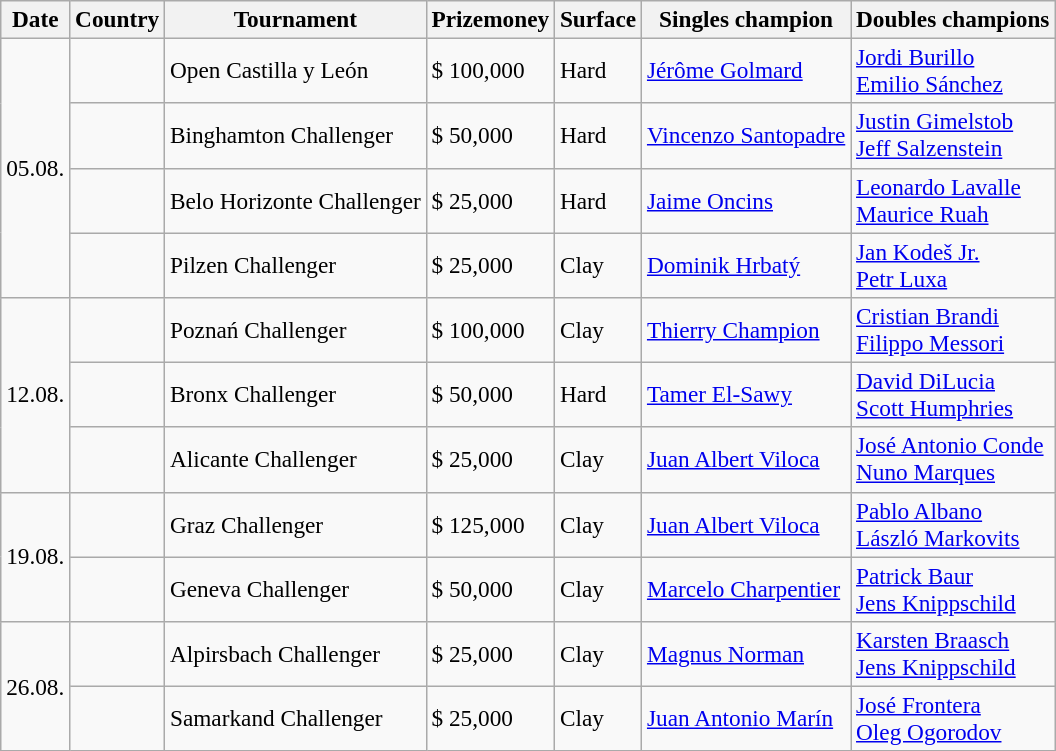<table class="sortable wikitable" style=font-size:97%>
<tr>
<th>Date</th>
<th>Country</th>
<th>Tournament</th>
<th>Prizemoney</th>
<th>Surface</th>
<th>Singles champion</th>
<th>Doubles champions</th>
</tr>
<tr>
<td rowspan="4">05.08.</td>
<td></td>
<td>Open Castilla y León</td>
<td>$ 100,000</td>
<td>Hard</td>
<td> <a href='#'>Jérôme Golmard</a></td>
<td> <a href='#'>Jordi Burillo</a><br> <a href='#'>Emilio Sánchez</a></td>
</tr>
<tr>
<td></td>
<td>Binghamton Challenger</td>
<td>$ 50,000</td>
<td>Hard</td>
<td> <a href='#'>Vincenzo Santopadre</a></td>
<td> <a href='#'>Justin Gimelstob</a><br>  <a href='#'>Jeff Salzenstein</a></td>
</tr>
<tr>
<td></td>
<td>Belo Horizonte Challenger</td>
<td>$ 25,000</td>
<td>Hard</td>
<td> <a href='#'>Jaime Oncins</a></td>
<td> <a href='#'>Leonardo Lavalle</a><br> <a href='#'>Maurice Ruah</a></td>
</tr>
<tr>
<td></td>
<td>Pilzen Challenger</td>
<td>$ 25,000</td>
<td>Clay</td>
<td> <a href='#'>Dominik Hrbatý</a></td>
<td> <a href='#'>Jan Kodeš Jr.</a><br> <a href='#'>Petr Luxa</a></td>
</tr>
<tr>
<td rowspan="3">12.08.</td>
<td></td>
<td>Poznań Challenger</td>
<td>$ 100,000</td>
<td>Clay</td>
<td> <a href='#'>Thierry Champion</a></td>
<td> <a href='#'>Cristian Brandi</a><br> <a href='#'>Filippo Messori</a></td>
</tr>
<tr>
<td></td>
<td>Bronx Challenger</td>
<td>$ 50,000</td>
<td>Hard</td>
<td> <a href='#'>Tamer El-Sawy</a></td>
<td> <a href='#'>David DiLucia</a><br> <a href='#'>Scott Humphries</a></td>
</tr>
<tr>
<td></td>
<td>Alicante Challenger</td>
<td>$ 25,000</td>
<td>Clay</td>
<td> <a href='#'>Juan Albert Viloca</a></td>
<td> <a href='#'>José Antonio Conde</a><br> <a href='#'>Nuno Marques</a></td>
</tr>
<tr>
<td rowspan="2">19.08.</td>
<td></td>
<td>Graz Challenger</td>
<td>$ 125,000</td>
<td>Clay</td>
<td> <a href='#'>Juan Albert Viloca</a></td>
<td> <a href='#'>Pablo Albano</a><br> <a href='#'>László Markovits</a></td>
</tr>
<tr>
<td></td>
<td>Geneva Challenger</td>
<td>$ 50,000</td>
<td>Clay</td>
<td> <a href='#'>Marcelo Charpentier</a></td>
<td> <a href='#'>Patrick Baur</a><br>  <a href='#'>Jens Knippschild</a></td>
</tr>
<tr>
<td rowspan="2">26.08.</td>
<td></td>
<td>Alpirsbach Challenger</td>
<td>$ 25,000</td>
<td>Clay</td>
<td> <a href='#'>Magnus Norman</a></td>
<td> <a href='#'>Karsten Braasch</a><br> <a href='#'>Jens Knippschild</a></td>
</tr>
<tr>
<td></td>
<td>Samarkand Challenger</td>
<td>$ 25,000</td>
<td>Clay</td>
<td> <a href='#'>Juan Antonio Marín</a></td>
<td> <a href='#'>José Frontera</a> <br>  <a href='#'>Oleg Ogorodov</a></td>
</tr>
</table>
